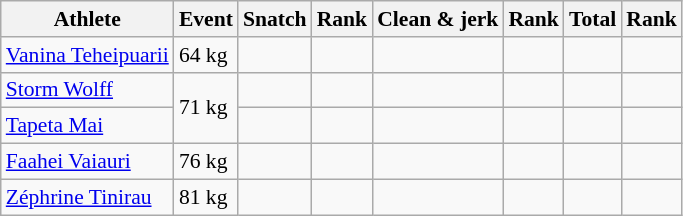<table class="wikitable" style="font-size:90%;text-align:center">
<tr>
<th>Athlete</th>
<th>Event</th>
<th>Snatch</th>
<th>Rank</th>
<th>Clean & jerk</th>
<th>Rank</th>
<th>Total</th>
<th>Rank</th>
</tr>
<tr align=center>
<td align=left><a href='#'>Vanina Teheipuarii</a></td>
<td align=left>64 kg</td>
<td></td>
<td></td>
<td></td>
<td></td>
<td></td>
<td></td>
</tr>
<tr align=center>
<td align=left><a href='#'>Storm Wolff</a></td>
<td align=left rowspan=2>71 kg</td>
<td></td>
<td></td>
<td></td>
<td></td>
<td></td>
<td></td>
</tr>
<tr align=center>
<td align=left><a href='#'>Tapeta Mai</a></td>
<td></td>
<td></td>
<td></td>
<td></td>
<td></td>
<td></td>
</tr>
<tr align=center>
<td align=left><a href='#'>Faahei Vaiauri</a></td>
<td align=left>76 kg</td>
<td></td>
<td></td>
<td></td>
<td></td>
<td></td>
<td></td>
</tr>
<tr align=center>
<td align=left><a href='#'>Zéphrine Tinirau</a></td>
<td align=left>81 kg</td>
<td></td>
<td></td>
<td></td>
<td></td>
<td></td>
<td></td>
</tr>
</table>
